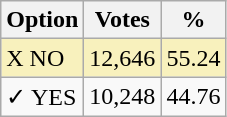<table class="wikitable">
<tr>
<th>Option</th>
<th>Votes</th>
<th>%</th>
</tr>
<tr>
<td style=background:#f8f1bd>X NO</td>
<td style=background:#f8f1bd>12,646</td>
<td style=background:#f8f1bd>55.24</td>
</tr>
<tr>
<td>✓ YES</td>
<td>10,248</td>
<td>44.76</td>
</tr>
</table>
